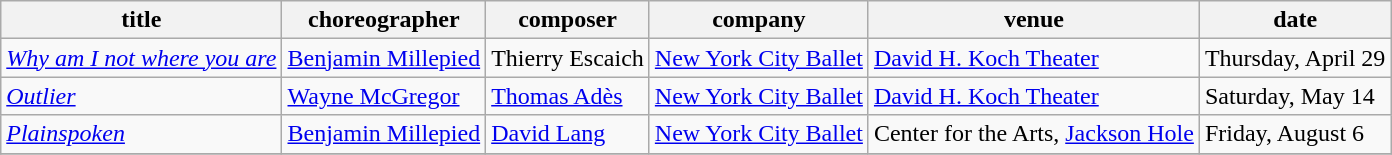<table class="wikitable sortable">
<tr>
<th>title</th>
<th>choreographer</th>
<th>composer</th>
<th>company</th>
<th>venue</th>
<th>date</th>
</tr>
<tr>
<td><em><a href='#'>Why am I not where you are</a></em></td>
<td><a href='#'>Benjamin Millepied</a></td>
<td>Thierry Escaich</td>
<td><a href='#'>New York City Ballet</a></td>
<td><a href='#'>David H. Koch Theater</a></td>
<td>Thursday, April 29</td>
</tr>
<tr>
<td><em><a href='#'>Outlier</a></em></td>
<td><a href='#'>Wayne McGregor</a></td>
<td><a href='#'>Thomas Adès</a></td>
<td><a href='#'>New York City Ballet</a></td>
<td><a href='#'>David H. Koch Theater</a></td>
<td>Saturday, May 14</td>
</tr>
<tr>
<td><em><a href='#'>Plainspoken</a></em></td>
<td><a href='#'>Benjamin Millepied</a></td>
<td><a href='#'>David Lang</a></td>
<td><a href='#'>New York City Ballet</a></td>
<td>Center for the Arts, <a href='#'>Jackson Hole</a></td>
<td>Friday, August 6</td>
</tr>
<tr>
</tr>
</table>
